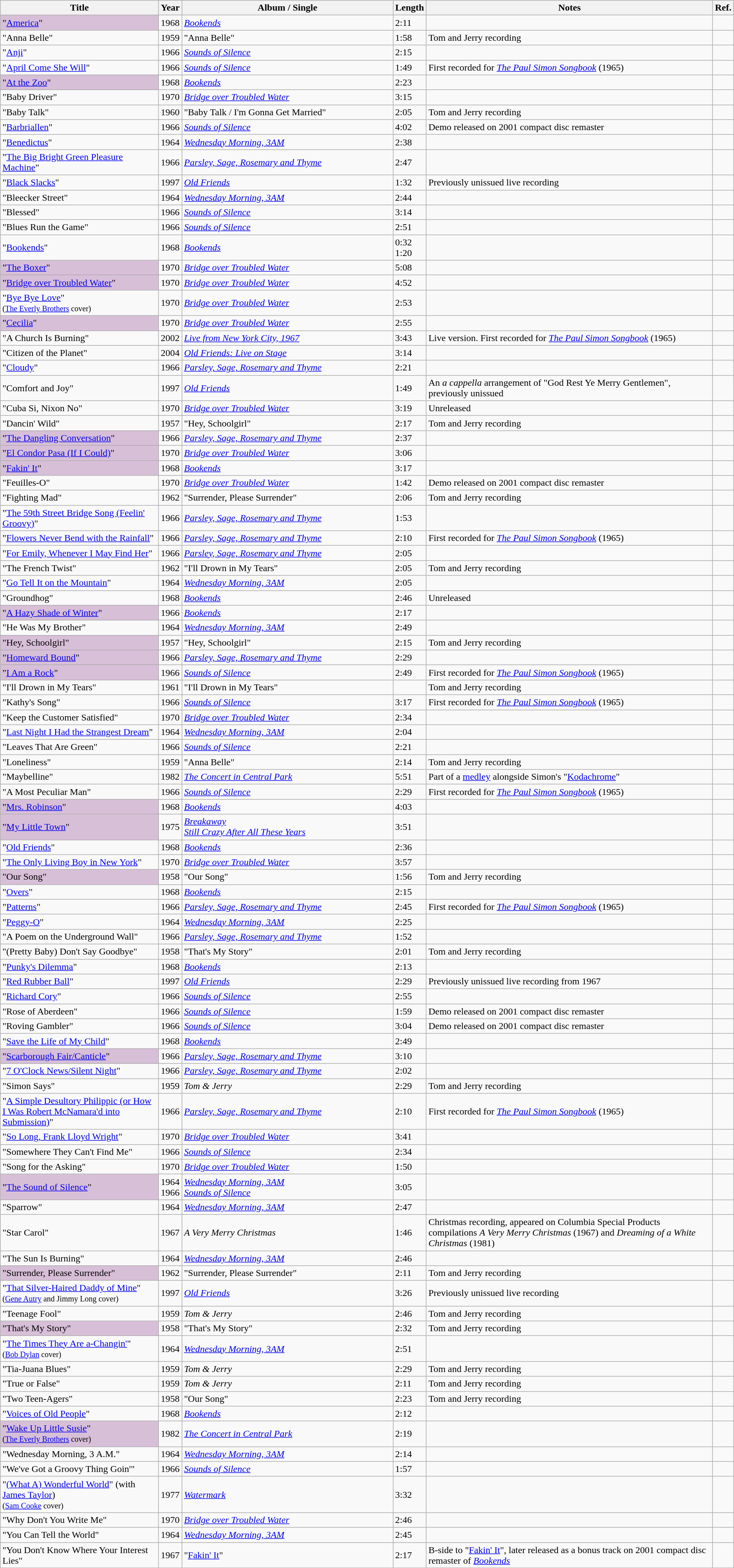<table class="wikitable sortable">
<tr>
<th width="21%">Title</th>
<th width="1%">Year</th>
<th width="28%">Album / Single</th>
<th width="1%">Length</th>
<th width="38%">Notes</th>
<th width="1%">Ref.</th>
</tr>
<tr>
<td !scope=row style="background-color:#D8BFD8">"<a href='#'>America</a>" </td>
<td>1968</td>
<td><em><a href='#'>Bookends</a></em></td>
<td>2:11</td>
<td></td>
<td></td>
</tr>
<tr American Tune>
<td>"Anna Belle"</td>
<td>1959</td>
<td>"Anna Belle"</td>
<td>1:58</td>
<td>Tom and Jerry recording</td>
<td></td>
</tr>
<tr>
<td>"<a href='#'>Anji</a>"</td>
<td>1966</td>
<td><em><a href='#'>Sounds of Silence</a></em></td>
<td>2:15</td>
<td></td>
<td></td>
</tr>
<tr>
<td>"<a href='#'>April Come She Will</a>"</td>
<td>1966</td>
<td><em><a href='#'>Sounds of Silence</a></em></td>
<td>1:49</td>
<td>First recorded for <em><a href='#'>The Paul Simon Songbook</a></em> (1965)</td>
<td></td>
</tr>
<tr>
<td !scope=row style="background-color:#D8BFD8">"<a href='#'>At the Zoo</a>" </td>
<td>1968</td>
<td> <em><a href='#'>Bookends</a></em></td>
<td>2:23</td>
<td></td>
<td></td>
</tr>
<tr>
<td>"Baby Driver"</td>
<td>1970</td>
<td><em><a href='#'>Bridge over Troubled Water</a></em></td>
<td>3:15</td>
<td></td>
<td></td>
</tr>
<tr>
<td>"Baby Talk"</td>
<td>1960</td>
<td>"Baby Talk / I'm Gonna Get Married"</td>
<td>2:05</td>
<td>Tom and Jerry recording</td>
<td></td>
</tr>
<tr>
<td>"<a href='#'>Barbriallen</a>"</td>
<td>1966</td>
<td><em><a href='#'>Sounds of Silence</a></em></td>
<td>4:02</td>
<td>Demo released on 2001 compact disc remaster</td>
<td></td>
</tr>
<tr>
<td>"<a href='#'>Benedictus</a>"</td>
<td>1964</td>
<td><em><a href='#'>Wednesday Morning, 3AM</a></em></td>
<td>2:38</td>
<td></td>
<td></td>
</tr>
<tr>
<td>"<a href='#'>The Big Bright Green Pleasure Machine</a>"</td>
<td>1966</td>
<td><em><a href='#'>Parsley, Sage, Rosemary and Thyme</a></em></td>
<td>2:47</td>
<td></td>
<td></td>
</tr>
<tr>
<td>"<a href='#'>Black Slacks</a>"</td>
<td>1997</td>
<td><em><a href='#'>Old Friends</a></em></td>
<td>1:32</td>
<td>Previously unissued live recording</td>
<td></td>
</tr>
<tr>
<td>"Bleecker Street"</td>
<td>1964</td>
<td><em><a href='#'>Wednesday Morning, 3AM</a></em></td>
<td>2:44</td>
<td></td>
<td></td>
</tr>
<tr>
<td>"Blessed"</td>
<td>1966</td>
<td><em><a href='#'>Sounds of Silence</a></em></td>
<td>3:14</td>
<td></td>
<td></td>
</tr>
<tr>
<td>"Blues Run the Game"</td>
<td>1966</td>
<td><em><a href='#'>Sounds of Silence</a></em></td>
<td>2:51</td>
<td></td>
<td></td>
</tr>
<tr>
<td>"<a href='#'>Bookends</a>"</td>
<td>1968</td>
<td><em><a href='#'>Bookends</a></em></td>
<td>0:32<br>1:20</td>
<td></td>
<td></td>
</tr>
<tr>
<td !scope=row style="background-color:#D8BFD8">"<a href='#'>The Boxer</a>" </td>
<td>1970</td>
<td><em><a href='#'>Bridge over Troubled Water</a></em></td>
<td>5:08</td>
<td></td>
<td></td>
</tr>
<tr>
<td !scope=row style="background-color:#D8BFD8">"<a href='#'>Bridge over Troubled Water</a>" </td>
<td>1970</td>
<td><em><a href='#'>Bridge over Troubled Water</a></em></td>
<td>4:52</td>
<td></td>
<td></td>
</tr>
<tr>
<td>"<a href='#'>Bye Bye Love</a>"<br><small>(<a href='#'>The Everly Brothers</a> cover)</small></td>
<td>1970</td>
<td><em><a href='#'>Bridge over Troubled Water</a></em></td>
<td>2:53</td>
<td></td>
<td></td>
</tr>
<tr>
<td !scope=row style="background-color:#D8BFD8"> "<a href='#'>Cecilia</a>" </td>
<td>1970</td>
<td><em><a href='#'>Bridge over Troubled Water</a></em></td>
<td>2:55</td>
<td></td>
<td></td>
</tr>
<tr>
<td>"A Church Is Burning"</td>
<td>2002</td>
<td><em><a href='#'>Live from New York City, 1967</a></em></td>
<td>3:43</td>
<td>Live version. First recorded for <em><a href='#'>The Paul Simon Songbook</a></em> (1965)</td>
<td></td>
</tr>
<tr>
<td>"Citizen of the Planet"</td>
<td>2004</td>
<td><em><a href='#'>Old Friends: Live on Stage</a></em></td>
<td>3:14</td>
<td></td>
<td></td>
</tr>
<tr>
<td>"<a href='#'>Cloudy</a>"</td>
<td>1966</td>
<td><em><a href='#'>Parsley, Sage, Rosemary and Thyme</a></em></td>
<td>2:21</td>
<td></td>
<td></td>
</tr>
<tr>
<td>"Comfort and Joy"</td>
<td>1997</td>
<td><em><a href='#'>Old Friends</a></em></td>
<td>1:49</td>
<td>An <em>a cappella</em> arrangement of "God Rest Ye Merry Gentlemen", previously unissued</td>
<td></td>
</tr>
<tr>
<td>"Cuba Si, Nixon No"</td>
<td>1970</td>
<td><em><a href='#'>Bridge over Troubled Water</a></em></td>
<td>3:19</td>
<td>Unreleased</td>
<td></td>
</tr>
<tr>
<td> "Dancin' Wild"</td>
<td>1957</td>
<td>"Hey, Schoolgirl"</td>
<td>2:17</td>
<td>Tom and Jerry recording</td>
<td></td>
</tr>
<tr>
<td !scope=row style="background-color:#D8BFD8">"<a href='#'>The Dangling Conversation</a>" </td>
<td>1966</td>
<td><em><a href='#'>Parsley, Sage, Rosemary and Thyme</a></em></td>
<td>2:37</td>
<td></td>
<td></td>
</tr>
<tr>
<td !scope=row style="background-color:#D8BFD8"> "<a href='#'>El Condor Pasa (If I Could)</a>"</td>
<td>1970</td>
<td><em><a href='#'>Bridge over Troubled Water</a></em></td>
<td>3:06</td>
<td></td>
<td></td>
</tr>
<tr>
<td !scope=row style="background-color:#D8BFD8"> "<a href='#'>Fakin' It</a>"</td>
<td>1968</td>
<td><em><a href='#'>Bookends</a></em></td>
<td>3:17</td>
<td></td>
<td></td>
</tr>
<tr>
<td>"Feuilles-O"</td>
<td>1970</td>
<td><em><a href='#'>Bridge over Troubled Water</a></em></td>
<td>1:42</td>
<td>Demo released on 2001 compact disc remaster</td>
<td></td>
</tr>
<tr>
<td>"Fighting Mad"</td>
<td>1962</td>
<td>"Surrender, Please Surrender"</td>
<td>2:06</td>
<td>Tom and Jerry recording</td>
<td></td>
</tr>
<tr>
<td>"<a href='#'>The 59th Street Bridge Song (Feelin' Groovy)</a>"</td>
<td>1966</td>
<td><em><a href='#'>Parsley, Sage, Rosemary and Thyme</a></em></td>
<td>1:53</td>
<td></td>
<td></td>
</tr>
<tr>
<td>"<a href='#'>Flowers Never Bend with the Rainfall</a>"</td>
<td>1966</td>
<td><em><a href='#'>Parsley, Sage, Rosemary and Thyme</a></em></td>
<td>2:10</td>
<td>First recorded for <em><a href='#'>The Paul Simon Songbook</a></em> (1965)</td>
<td></td>
</tr>
<tr>
<td>"<a href='#'>For Emily, Whenever I May Find Her</a>"</td>
<td>1966</td>
<td><em><a href='#'>Parsley, Sage, Rosemary and Thyme</a></em></td>
<td>2:05</td>
<td></td>
<td></td>
</tr>
<tr>
<td>"The French Twist"</td>
<td>1962</td>
<td>"I'll Drown in My Tears"</td>
<td>2:05</td>
<td>Tom and Jerry recording</td>
<td></td>
</tr>
<tr>
<td> "<a href='#'>Go Tell It on the Mountain</a>"</td>
<td>1964</td>
<td><em><a href='#'>Wednesday Morning, 3AM</a></em></td>
<td>2:05</td>
<td></td>
<td></td>
</tr>
<tr>
<td>"Groundhog"</td>
<td>1968</td>
<td><em><a href='#'>Bookends</a></em></td>
<td>2:46</td>
<td>Unreleased</td>
<td></td>
</tr>
<tr>
<td !scope=row style="background-color:#D8BFD8"> "<a href='#'>A Hazy Shade of Winter</a>" </td>
<td>1966</td>
<td><em><a href='#'>Bookends</a></em></td>
<td>2:17</td>
<td></td>
<td></td>
</tr>
<tr>
<td>"He Was My Brother"</td>
<td>1964</td>
<td><em><a href='#'>Wednesday Morning, 3AM</a></em></td>
<td>2:49</td>
<td></td>
<td></td>
</tr>
<tr>
<td !scope=row style="background-color:#D8BFD8">"Hey, Schoolgirl" </td>
<td>1957</td>
<td>"Hey, Schoolgirl"</td>
<td>2:15</td>
<td>Tom and Jerry recording</td>
<td></td>
</tr>
<tr>
<td !scope=row style="background-color:#D8BFD8">"<a href='#'>Homeward Bound</a>" </td>
<td>1966</td>
<td><em><a href='#'>Parsley, Sage, Rosemary and Thyme</a></em></td>
<td>2:29</td>
<td></td>
<td></td>
</tr>
<tr>
<td !scope=row style="background-color:#D8BFD8">"<a href='#'>I Am a Rock</a>" </td>
<td>1966</td>
<td><em><a href='#'>Sounds of Silence</a></em></td>
<td>2:49</td>
<td>First recorded for <em><a href='#'>The Paul Simon Songbook</a></em> (1965)</td>
<td></td>
</tr>
<tr>
<td>"I'll Drown in My Tears"</td>
<td>1961</td>
<td>"I'll Drown in My Tears"</td>
<td></td>
<td>Tom and Jerry recording</td>
<td></td>
</tr>
<tr>
<td> "Kathy's Song"</td>
<td>1966</td>
<td><em><a href='#'>Sounds of Silence</a></em></td>
<td>3:17</td>
<td>First recorded for <em><a href='#'>The Paul Simon Songbook</a></em> (1965)</td>
<td></td>
</tr>
<tr>
<td>"Keep the Customer Satisfied"</td>
<td>1970</td>
<td><em><a href='#'>Bridge over Troubled Water</a></em></td>
<td>2:34</td>
<td></td>
<td></td>
</tr>
<tr>
<td> "<a href='#'>Last Night I Had the Strangest Dream</a>"</td>
<td>1964</td>
<td><em><a href='#'>Wednesday Morning, 3AM</a></em></td>
<td>2:04</td>
<td></td>
<td></td>
</tr>
<tr>
<td>"Leaves That Are Green"</td>
<td>1966</td>
<td><em><a href='#'>Sounds of Silence</a></em></td>
<td>2:21</td>
<td></td>
<td></td>
</tr>
<tr>
<td>"Loneliness"</td>
<td>1959</td>
<td>"Anna Belle"</td>
<td>2:14</td>
<td>Tom and Jerry recording</td>
<td></td>
</tr>
<tr>
<td> "Maybelline"</td>
<td>1982</td>
<td><em><a href='#'>The Concert in Central Park</a></em></td>
<td>5:51</td>
<td>Part of a <a href='#'>medley</a> alongside Simon's "<a href='#'>Kodachrome</a>"</td>
<td></td>
</tr>
<tr>
<td>"A Most Peculiar Man"</td>
<td>1966</td>
<td><em><a href='#'>Sounds of Silence</a></em></td>
<td>2:29</td>
<td>First recorded for <em><a href='#'>The Paul Simon Songbook</a></em> (1965)</td>
<td></td>
</tr>
<tr>
<td !scope=row style="background-color:#D8BFD8">"<a href='#'>Mrs. Robinson</a>" </td>
<td>1968</td>
<td><em><a href='#'>Bookends</a></em></td>
<td>4:03</td>
<td></td>
<td></td>
</tr>
<tr>
<td !scope=row style="background-color:#D8BFD8">"<a href='#'>My Little Town</a>" </td>
<td>1975</td>
<td><em><a href='#'>Breakaway</a></em><br><em><a href='#'>Still Crazy After All These Years</a></em> </td>
<td>3:51</td>
<td></td>
<td></td>
</tr>
<tr>
<td> "<a href='#'>Old Friends</a>"</td>
<td>1968</td>
<td><em><a href='#'>Bookends</a></em></td>
<td>2:36</td>
<td></td>
<td></td>
</tr>
<tr>
<td>"<a href='#'>The Only Living Boy in New York</a>"</td>
<td>1970</td>
<td><em><a href='#'>Bridge over Troubled Water</a></em></td>
<td>3:57</td>
<td></td>
<td></td>
</tr>
<tr>
<td !scope=row style="background-color:#D8BFD8">"Our Song" </td>
<td>1958</td>
<td>"Our Song"</td>
<td>1:56</td>
<td>Tom and Jerry recording</td>
<td></td>
</tr>
<tr>
<td>"<a href='#'>Overs</a>"</td>
<td>1968</td>
<td><em><a href='#'>Bookends</a></em></td>
<td>2:15</td>
<td></td>
<td></td>
</tr>
<tr>
<td> "<a href='#'>Patterns</a>"</td>
<td>1966</td>
<td><em><a href='#'>Parsley, Sage, Rosemary and Thyme</a></em></td>
<td>2:45</td>
<td>First recorded for <em><a href='#'>The Paul Simon Songbook</a></em> (1965)</td>
<td></td>
</tr>
<tr>
<td>"<a href='#'>Peggy-O</a>"</td>
<td>1964</td>
<td><em><a href='#'>Wednesday Morning, 3AM</a></em></td>
<td>2:25</td>
<td></td>
<td></td>
</tr>
<tr>
<td>"A Poem on the Underground Wall"</td>
<td>1966</td>
<td><em><a href='#'>Parsley, Sage, Rosemary and Thyme</a></em></td>
<td>1:52</td>
<td></td>
<td></td>
</tr>
<tr>
<td>"(Pretty Baby) Don't Say Goodbye"</td>
<td>1958</td>
<td>"That's My Story"</td>
<td>2:01</td>
<td>Tom and Jerry recording</td>
<td></td>
</tr>
<tr>
<td>"<a href='#'>Punky's Dilemma</a>"</td>
<td>1968</td>
<td><em><a href='#'>Bookends</a></em></td>
<td>2:13</td>
<td></td>
<td></td>
</tr>
<tr>
<td> "<a href='#'>Red Rubber Ball</a>"</td>
<td>1997</td>
<td><em><a href='#'>Old Friends</a></em></td>
<td>2:29</td>
<td>Previously unissued live recording from 1967</td>
<td></td>
</tr>
<tr>
<td>"<a href='#'>Richard Cory</a>"</td>
<td>1966</td>
<td><em><a href='#'>Sounds of Silence</a></em></td>
<td>2:55</td>
<td></td>
<td></td>
</tr>
<tr>
<td>"Rose of Aberdeen"</td>
<td>1966</td>
<td><em><a href='#'>Sounds of Silence</a></em></td>
<td>1:59</td>
<td>Demo released on 2001 compact disc remaster</td>
<td></td>
</tr>
<tr>
<td>"Roving Gambler"</td>
<td>1966</td>
<td><em><a href='#'>Sounds of Silence</a></em></td>
<td>3:04</td>
<td>Demo released on 2001 compact disc remaster</td>
<td></td>
</tr>
<tr>
<td> "<a href='#'>Save the Life of My Child</a>"</td>
<td>1968</td>
<td><em><a href='#'>Bookends</a></em></td>
<td>2:49</td>
<td></td>
<td></td>
</tr>
<tr>
<td !scope=row style="background-color:#D8BFD8">"<a href='#'>Scarborough Fair/Canticle</a>" </td>
<td>1966</td>
<td><em><a href='#'>Parsley, Sage, Rosemary and Thyme</a></em></td>
<td>3:10</td>
<td></td>
<td></td>
</tr>
<tr>
<td>"<a href='#'>7 O'Clock News/Silent Night</a>"</td>
<td>1966</td>
<td><em><a href='#'>Parsley, Sage, Rosemary and Thyme</a></em></td>
<td>2:02</td>
<td></td>
<td></td>
</tr>
<tr>
<td>"Simon Says"</td>
<td>1959</td>
<td><em>Tom & Jerry</em></td>
<td>2:29</td>
<td>Tom and Jerry recording</td>
<td></td>
</tr>
<tr>
<td>"<a href='#'>A Simple Desultory Philippic (or How I Was Robert McNamara'd into Submission)</a>"</td>
<td>1966</td>
<td><em><a href='#'>Parsley, Sage, Rosemary and Thyme</a></em></td>
<td>2:10</td>
<td>First recorded for <em><a href='#'>The Paul Simon Songbook</a></em> (1965)</td>
<td></td>
</tr>
<tr>
<td>"<a href='#'>So Long, Frank Lloyd Wright</a>"</td>
<td>1970</td>
<td><em><a href='#'>Bridge over Troubled Water</a></em></td>
<td>3:41</td>
<td></td>
<td></td>
</tr>
<tr>
<td>"Somewhere They Can't Find Me"</td>
<td>1966</td>
<td><em><a href='#'>Sounds of Silence</a></em></td>
<td>2:34</td>
<td></td>
<td></td>
</tr>
<tr>
<td>"Song for the Asking"</td>
<td>1970</td>
<td><em><a href='#'>Bridge over Troubled Water</a></em></td>
<td>1:50</td>
<td></td>
<td></td>
</tr>
<tr>
<td !scope=row style="background-color:#D8BFD8">"<a href='#'>The Sound of Silence</a>" </td>
<td>1964<br>1966</td>
<td><em><a href='#'>Wednesday Morning, 3AM</a></em><br><em><a href='#'>Sounds of Silence</a></em></td>
<td>3:05</td>
<td></td>
<td></td>
</tr>
<tr>
<td>"Sparrow"</td>
<td>1964</td>
<td><em><a href='#'>Wednesday Morning, 3AM</a></em></td>
<td>2:47</td>
<td></td>
<td></td>
</tr>
<tr>
<td>"Star Carol"</td>
<td>1967</td>
<td><em>A Very Merry Christmas</em></td>
<td>1:46</td>
<td>Christmas recording, appeared on Columbia Special Products compilations <em>A Very Merry Christmas</em> (1967) and <em>Dreaming of a White Christmas</em> (1981)</td>
<td></td>
</tr>
<tr>
<td>"The Sun Is Burning"</td>
<td>1964</td>
<td><em><a href='#'>Wednesday Morning, 3AM</a></em></td>
<td>2:46</td>
<td></td>
<td></td>
</tr>
<tr>
<td !scope=row style="background-color:#D8BFD8">"Surrender, Please Surrender" </td>
<td>1962</td>
<td>"Surrender, Please Surrender"</td>
<td>2:11</td>
<td>Tom and Jerry recording</td>
<td></td>
</tr>
<tr>
<td>"<a href='#'>That Silver-Haired Daddy of Mine</a>"<br><small>(<a href='#'>Gene Autry</a> and Jimmy Long cover)</small></td>
<td>1997</td>
<td><em><a href='#'>Old Friends</a></em></td>
<td>3:26</td>
<td>Previously unissued live recording</td>
<td></td>
</tr>
<tr>
<td> "Teenage Fool"</td>
<td>1959</td>
<td><em>Tom & Jerry</em></td>
<td>2:46</td>
<td>Tom and Jerry recording</td>
<td></td>
</tr>
<tr>
<td !scope=row style="background-color:#D8BFD8">"That's My Story" </td>
<td>1958</td>
<td>"That's My Story"</td>
<td>2:32</td>
<td>Tom and Jerry recording</td>
<td></td>
</tr>
<tr>
<td>"<a href='#'>The Times They Are a-Changin'</a>"<br><small>(<a href='#'>Bob Dylan</a> cover)</small></td>
<td>1964</td>
<td><em><a href='#'>Wednesday Morning, 3AM</a></em></td>
<td>2:51</td>
<td></td>
<td></td>
</tr>
<tr>
<td>"Tia-Juana Blues"</td>
<td>1959</td>
<td><em>Tom & Jerry</em></td>
<td>2:29</td>
<td>Tom and Jerry recording</td>
<td></td>
</tr>
<tr>
<td>"True or False"</td>
<td>1959</td>
<td><em>Tom & Jerry</em></td>
<td>2:11</td>
<td>Tom and Jerry recording</td>
<td></td>
</tr>
<tr>
<td>"Two Teen-Agers"</td>
<td>1958</td>
<td>"Our Song"</td>
<td>2:23</td>
<td>Tom and Jerry recording</td>
<td></td>
</tr>
<tr>
<td> "<a href='#'>Voices of Old People</a>"</td>
<td>1968</td>
<td><em><a href='#'>Bookends</a></em></td>
<td>2:12</td>
<td></td>
<td></td>
</tr>
<tr>
<td !scope=row style="background-color:#D8BFD8"> "<a href='#'>Wake Up Little Susie</a>"<br><small>(<a href='#'>The Everly Brothers</a> cover)</small></td>
<td>1982</td>
<td><em><a href='#'>The Concert in Central Park</a></em></td>
<td>2:19</td>
<td></td>
<td></td>
</tr>
<tr>
<td>"Wednesday Morning, 3 A.M."</td>
<td>1964</td>
<td><em><a href='#'>Wednesday Morning, 3AM</a></em></td>
<td>2:14</td>
<td></td>
<td></td>
</tr>
<tr>
<td>"We've Got a Groovy Thing Goin'"</td>
<td>1966</td>
<td><em><a href='#'>Sounds of Silence</a></em></td>
<td>1:57</td>
<td></td>
<td></td>
</tr>
<tr>
<td>"<a href='#'>(What A) Wonderful World</a>" (with <a href='#'>James Taylor</a>)<br><small>(<a href='#'>Sam Cooke</a> cover)</small></td>
<td>1977</td>
<td><em><a href='#'>Watermark</a></em></td>
<td>3:32</td>
<td></td>
<td></td>
</tr>
<tr>
<td>"Why Don't You Write Me"</td>
<td>1970</td>
<td><em><a href='#'>Bridge over Troubled Water</a></em></td>
<td>2:46</td>
<td></td>
<td></td>
</tr>
<tr>
<td> "You Can Tell the World"</td>
<td>1964</td>
<td><em><a href='#'>Wednesday Morning, 3AM</a></em></td>
<td>2:45</td>
<td></td>
<td></td>
</tr>
<tr>
<td>"You Don't Know Where Your Interest Lies"</td>
<td>1967</td>
<td>"<a href='#'>Fakin' It</a>"</td>
<td>2:17</td>
<td>B-side to "<a href='#'>Fakin' It</a>", later released as a bonus track on 2001 compact disc remaster of <em><a href='#'>Bookends</a></em></td>
<td></td>
</tr>
</table>
